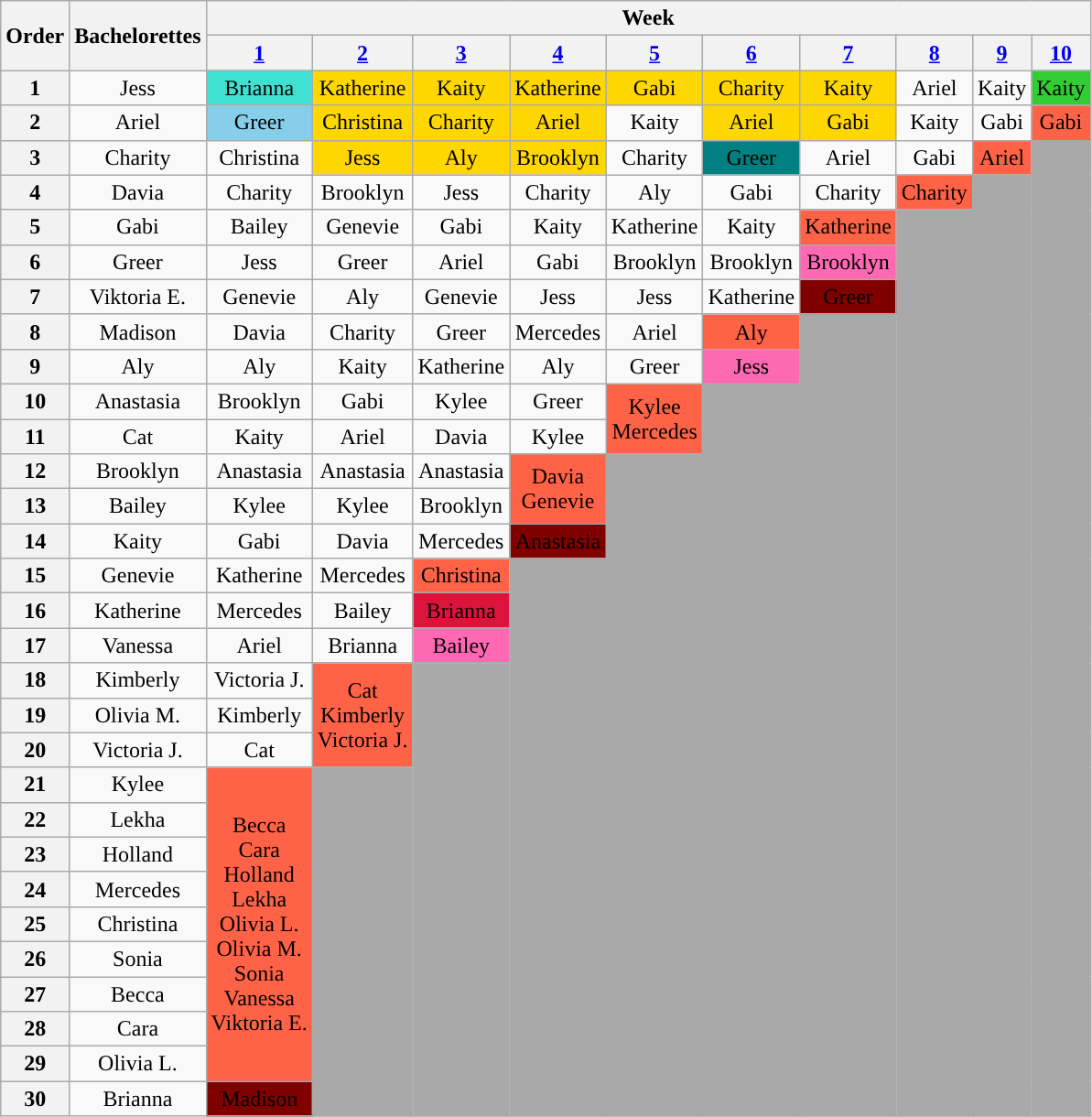<table class="wikitable nowrap" style="text-align:center;">
<tr>
<th rowspan="2">Order</th>
<th rowspan="2">Bachelorettes</th>
<th colspan="10">Week</th>
</tr>
<tr>
<th><a href='#'>1</a></th>
<th><a href='#'>2</a></th>
<th><a href='#'>3</a></th>
<th><a href='#'>4</a></th>
<th><a href='#'>5</a></th>
<th><a href='#'>6</a></th>
<th><a href='#'>7</a></th>
<th><a href='#'>8</a></th>
<th><a href='#'>9</a></th>
<th><a href='#'>10</a></th>
</tr>
<tr>
<th>1</th>
<td>Jess</td>
<td style="background:turquoise">Brianna</td>
<td style="background:gold">Katherine</td>
<td style="background:gold">Kaity</td>
<td style="background:gold">Katherine</td>
<td style="background:gold">Gabi</td>
<td style="background:gold">Charity</td>
<td style="background:gold">Kaity</td>
<td>Ariel</td>
<td>Kaity</td>
<td bgcolor="limegreen">Kaity</td>
</tr>
<tr>
<th>2</th>
<td>Ariel</td>
<td style="background:skyblue">Greer</td>
<td style="background:gold">Christina</td>
<td style="background:gold">Charity</td>
<td style="background:gold">Ariel</td>
<td>Kaity</td>
<td style="background:gold">Ariel</td>
<td style="background:gold">Gabi</td>
<td>Kaity</td>
<td>Gabi</td>
<td bgcolor="tomato">Gabi</td>
</tr>
<tr>
<th>3</th>
<td>Charity</td>
<td>Christina</td>
<td style="background:gold">Jess</td>
<td style="background:gold">Aly</td>
<td style="background:gold">Brooklyn</td>
<td>Charity</td>
<td style="background:teal"><span>Greer</span></td>
<td>Ariel</td>
<td>Gabi</td>
<td bgcolor="tomato">Ariel</td>
<td rowspan="28" bgcolor="darkgray"></td>
</tr>
<tr>
<th>4</th>
<td>Davia</td>
<td>Charity</td>
<td>Brooklyn</td>
<td>Jess</td>
<td>Charity</td>
<td>Aly</td>
<td>Gabi</td>
<td>Charity</td>
<td bgcolor="tomato">Charity</td>
<td rowspan="27" bgcolor="darkgray"></td>
</tr>
<tr>
<th>5</th>
<td>Gabi</td>
<td>Bailey</td>
<td>Genevie</td>
<td>Gabi</td>
<td>Kaity</td>
<td>Katherine</td>
<td>Kaity</td>
<td bgcolor="tomato">Katherine</td>
<td rowspan="26" bgcolor="darkgray"></td>
</tr>
<tr>
<th>6</th>
<td>Greer</td>
<td>Jess</td>
<td>Greer</td>
<td>Ariel</td>
<td>Gabi</td>
<td>Brooklyn</td>
<td>Brooklyn</td>
<td bgcolor="hotpink">Brooklyn</td>
</tr>
<tr>
<th>7</th>
<td>Viktoria E.</td>
<td>Genevie</td>
<td>Aly</td>
<td>Genevie</td>
<td>Jess</td>
<td>Jess</td>
<td>Katherine</td>
<td bgcolor="maroon"><span>Greer</span></td>
</tr>
<tr>
<th>8</th>
<td>Madison</td>
<td>Davia</td>
<td>Charity</td>
<td>Greer</td>
<td>Mercedes</td>
<td>Ariel</td>
<td bgcolor="tomato">Aly</td>
<td rowspan="23" bgcolor="darkgray"></td>
</tr>
<tr>
<th>9</th>
<td>Aly</td>
<td>Aly</td>
<td>Kaity</td>
<td>Katherine</td>
<td>Aly</td>
<td>Greer</td>
<td bgcolor="hotpink">Jess</td>
</tr>
<tr>
<th>10</th>
<td>Anastasia</td>
<td>Brooklyn</td>
<td>Gabi</td>
<td>Kylee</td>
<td>Greer</td>
<td rowspan="2" bgcolor="tomato">Kylee<br>Mercedes</td>
<td rowspan="21" bgcolor="darkgray"></td>
</tr>
<tr>
<th>11</th>
<td>Cat</td>
<td>Kaity</td>
<td>Ariel</td>
<td>Davia</td>
<td>Kylee</td>
</tr>
<tr>
<th>12</th>
<td>Brooklyn</td>
<td>Anastasia</td>
<td>Anastasia</td>
<td>Anastasia</td>
<td rowspan="2" bgcolor="tomato">Davia<br>Genevie</td>
<td rowspan="19" bgcolor="darkgray"></td>
</tr>
<tr>
<th>13</th>
<td>Bailey</td>
<td>Kylee</td>
<td>Kylee</td>
<td>Brooklyn</td>
</tr>
<tr>
<th>14</th>
<td>Kaity</td>
<td>Gabi</td>
<td>Davia</td>
<td>Mercedes</td>
<td bgcolor="maroon"><span>Anastasia</span></td>
</tr>
<tr>
<th>15</th>
<td>Genevie</td>
<td>Katherine</td>
<td>Mercedes</td>
<td bgcolor="tomato">Christina</td>
<td rowspan="16" bgcolor="darkgray"></td>
</tr>
<tr>
<th>16</th>
<td>Katherine</td>
<td>Mercedes</td>
<td>Bailey</td>
<td bgcolor="crimson"><span>Brianna</span></td>
</tr>
<tr>
<th>17</th>
<td>Vanessa</td>
<td>Ariel</td>
<td>Brianna</td>
<td bgcolor="hotpink">Bailey</td>
</tr>
<tr>
<th>18</th>
<td>Kimberly</td>
<td>Victoria J.</td>
<td rowspan="3" bgcolor="tomato">Cat<br>Kimberly<br>Victoria J.</td>
<td rowspan="13" bgcolor="darkgray"></td>
</tr>
<tr>
<th>19</th>
<td>Olivia M.</td>
<td>Kimberly</td>
</tr>
<tr>
<th>20</th>
<td>Victoria J.</td>
<td>Cat</td>
</tr>
<tr>
<th>21</th>
<td>Kylee</td>
<td rowspan="9" bgcolor="tomato">Becca<br>Cara<br>Holland<br>Lekha<br>Olivia L.<br>Olivia M.<br>Sonia<br>Vanessa<br>Viktoria E.</td>
<td rowspan="10" bgcolor="darkgray"></td>
</tr>
<tr>
<th>22</th>
<td>Lekha</td>
</tr>
<tr>
<th>23</th>
<td>Holland</td>
</tr>
<tr>
<th>24</th>
<td>Mercedes</td>
</tr>
<tr>
<th>25</th>
<td>Christina</td>
</tr>
<tr>
<th>26</th>
<td>Sonia</td>
</tr>
<tr>
<th>27</th>
<td>Becca</td>
</tr>
<tr>
<th>28</th>
<td>Cara</td>
</tr>
<tr>
<th>29</th>
<td>Olivia L.</td>
</tr>
<tr>
<th>30</th>
<td>Brianna</td>
<td bgcolor="maroon"><span>Madison</span></td>
</tr>
</table>
